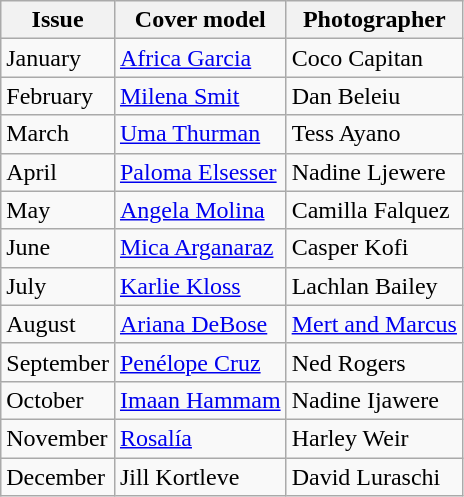<table class="wikitable">
<tr>
<th>Issue</th>
<th>Cover model</th>
<th>Photographer</th>
</tr>
<tr>
<td>January</td>
<td><a href='#'>Africa Garcia</a></td>
<td>Coco Capitan</td>
</tr>
<tr>
<td>February</td>
<td><a href='#'>Milena Smit</a></td>
<td>Dan Beleiu</td>
</tr>
<tr>
<td>March</td>
<td><a href='#'>Uma Thurman</a></td>
<td>Tess Ayano</td>
</tr>
<tr>
<td>April</td>
<td><a href='#'>Paloma Elsesser</a></td>
<td>Nadine Ljewere</td>
</tr>
<tr>
<td>May</td>
<td><a href='#'>Angela Molina</a></td>
<td>Camilla Falquez</td>
</tr>
<tr>
<td>June</td>
<td><a href='#'>Mica Arganaraz</a></td>
<td>Casper Kofi</td>
</tr>
<tr>
<td>July</td>
<td><a href='#'>Karlie Kloss</a></td>
<td>Lachlan Bailey</td>
</tr>
<tr>
<td>August</td>
<td><a href='#'>Ariana DeBose</a></td>
<td><a href='#'>Mert and Marcus</a></td>
</tr>
<tr>
<td>September</td>
<td><a href='#'>Penélope Cruz</a></td>
<td>Ned Rogers</td>
</tr>
<tr>
<td>October</td>
<td><a href='#'>Imaan Hammam</a></td>
<td>Nadine Ijawere</td>
</tr>
<tr>
<td>November</td>
<td><a href='#'>Rosalía</a></td>
<td>Harley Weir</td>
</tr>
<tr>
<td>December</td>
<td>Jill Kortleve</td>
<td>David Luraschi</td>
</tr>
</table>
